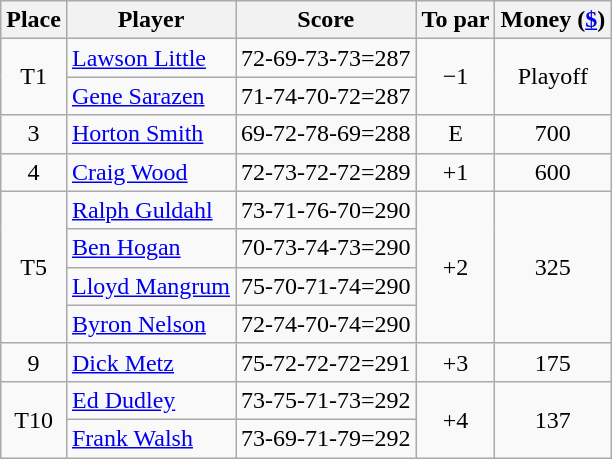<table class=wikitable>
<tr>
<th>Place</th>
<th>Player</th>
<th>Score</th>
<th>To par</th>
<th>Money (<a href='#'>$</a>)</th>
</tr>
<tr>
<td rowspan=2 align=center>T1</td>
<td> <a href='#'>Lawson Little</a></td>
<td>72-69-73-73=287</td>
<td rowspan=2 align=center>−1</td>
<td align=center rowspan=2>Playoff</td>
</tr>
<tr>
<td> <a href='#'>Gene Sarazen</a></td>
<td>71-74-70-72=287</td>
</tr>
<tr>
<td align=center>3</td>
<td> <a href='#'>Horton Smith</a></td>
<td>69-72-78-69=288</td>
<td align=center>E</td>
<td align=center>700</td>
</tr>
<tr>
<td align=center>4</td>
<td> <a href='#'>Craig Wood</a></td>
<td>72-73-72-72=289</td>
<td align=center>+1</td>
<td align=center>600</td>
</tr>
<tr>
<td rowspan=4 align=center>T5</td>
<td> <a href='#'>Ralph Guldahl</a></td>
<td>73-71-76-70=290</td>
<td rowspan=4 align=center>+2</td>
<td rowspan=4 align=center>325</td>
</tr>
<tr>
<td> <a href='#'>Ben Hogan</a></td>
<td>70-73-74-73=290</td>
</tr>
<tr>
<td> <a href='#'>Lloyd Mangrum</a></td>
<td>75-70-71-74=290</td>
</tr>
<tr>
<td> <a href='#'>Byron Nelson</a></td>
<td>72-74-70-74=290</td>
</tr>
<tr>
<td align=center>9</td>
<td> <a href='#'>Dick Metz</a></td>
<td>75-72-72-72=291</td>
<td align=center>+3</td>
<td align=center>175</td>
</tr>
<tr>
<td rowspan=2 align=center>T10</td>
<td> <a href='#'>Ed Dudley</a></td>
<td>73-75-71-73=292</td>
<td rowspan=2 align=center>+4</td>
<td rowspan=2 align=center>137</td>
</tr>
<tr>
<td> <a href='#'>Frank Walsh</a></td>
<td>73-69-71-79=292</td>
</tr>
</table>
